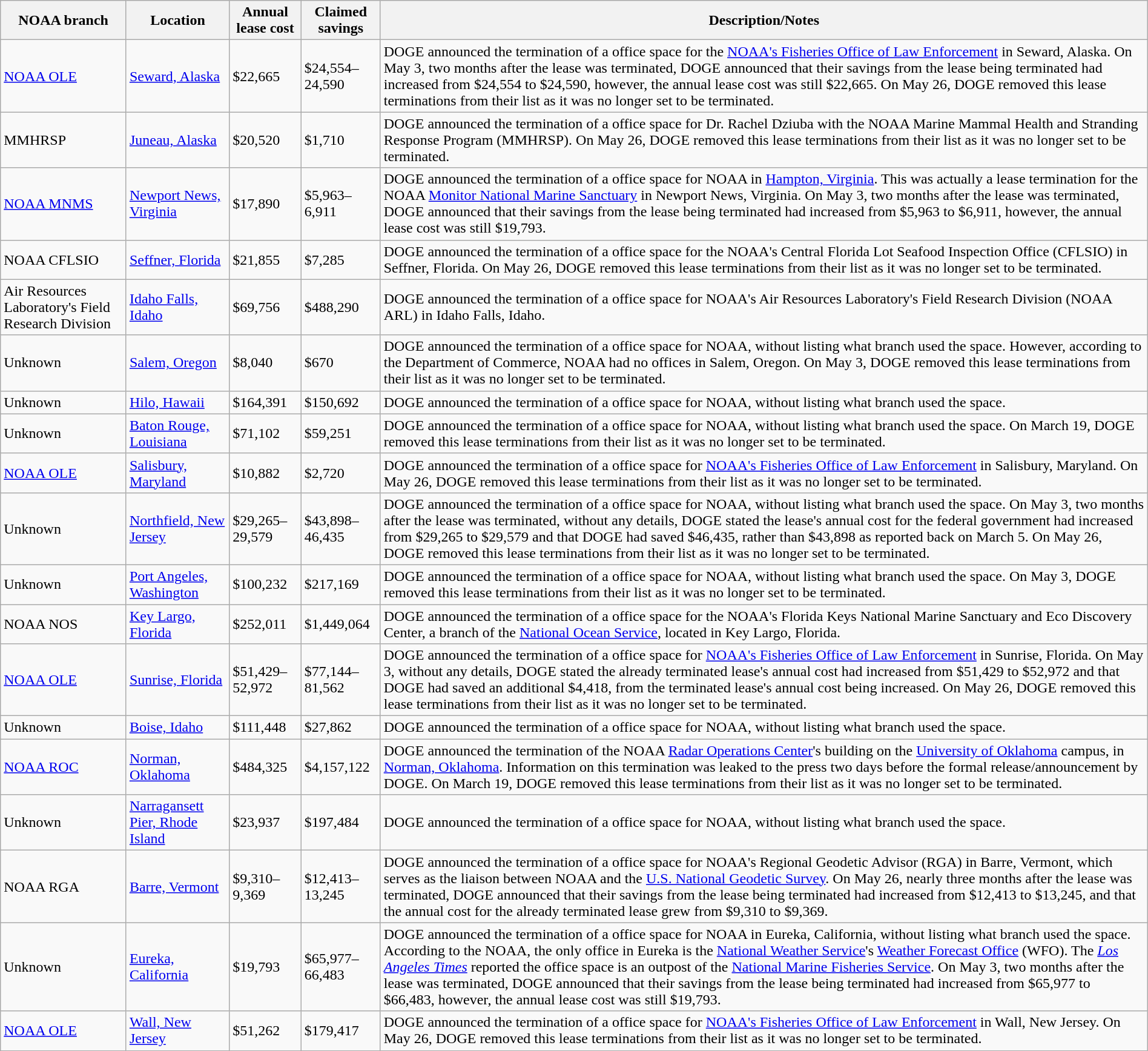<table class="wikitable sortable" style="width:100%">
<tr>
<th scope="col">NOAA branch</th>
<th scope="col">Location</th>
<th scope="col">Annual lease cost</th>
<th scope="col">Claimed savings</th>
<th scope="col">Description/Notes</th>
</tr>
<tr>
<td><a href='#'>NOAA OLE</a></td>
<td><a href='#'>Seward, Alaska</a></td>
<td>$22,665</td>
<td>$24,554–24,590</td>
<td>DOGE announced the termination of a  office space for the <a href='#'>NOAA's Fisheries Office of Law Enforcement</a> in Seward, Alaska. On May 3, two months after the lease was terminated, DOGE announced that their savings from the lease being terminated had increased from $24,554 to $24,590, however, the annual lease cost was still $22,665. On May 26, DOGE removed this lease terminations from their list as it was no longer set to be terminated.</td>
</tr>
<tr>
<td>MMHRSP</td>
<td><a href='#'>Juneau, Alaska</a></td>
<td>$20,520</td>
<td>$1,710</td>
<td>DOGE announced the termination of a  office space for Dr. Rachel Dziuba with the NOAA Marine Mammal Health and Stranding Response Program (MMHRSP). On May 26, DOGE removed this lease terminations from their list as it was no longer set to be terminated.</td>
</tr>
<tr>
<td><a href='#'>NOAA MNMS</a></td>
<td><a href='#'>Newport News, Virginia</a></td>
<td>$17,890</td>
<td>$5,963–6,911</td>
<td>DOGE announced the termination of a  office space for NOAA in <a href='#'>Hampton, Virginia</a>. This was actually a lease termination for the NOAA <a href='#'>Monitor National Marine Sanctuary</a> in Newport News, Virginia. On May 3, two months after the lease was terminated, DOGE announced that their savings from the lease being terminated had increased from $5,963 to $6,911, however, the annual lease cost was still $19,793.</td>
</tr>
<tr>
<td>NOAA CFLSIO</td>
<td><a href='#'>Seffner, Florida</a></td>
<td>$21,855</td>
<td>$7,285</td>
<td>DOGE announced the termination of a  office space for the NOAA's Central Florida Lot Seafood Inspection Office (CFLSIO) in Seffner, Florida. On May 26, DOGE removed this lease terminations from their list as it was no longer set to be terminated.</td>
</tr>
<tr>
<td>Air Resources Laboratory's Field Research Division</td>
<td><a href='#'>Idaho Falls, Idaho</a></td>
<td>$69,756</td>
<td>$488,290</td>
<td>DOGE announced the termination of a  office space for NOAA's Air Resources Laboratory's Field Research Division (NOAA ARL) in Idaho Falls, Idaho.</td>
</tr>
<tr>
<td>Unknown</td>
<td><a href='#'>Salem, Oregon</a></td>
<td>$8,040</td>
<td>$670</td>
<td>DOGE announced the termination of a  office space for NOAA, without listing what branch used the space. However, according to the Department of Commerce, NOAA had no offices in Salem, Oregon. On May 3, DOGE removed this lease terminations from their list as it was no longer set to be terminated.</td>
</tr>
<tr>
<td>Unknown</td>
<td><a href='#'>Hilo, Hawaii</a></td>
<td>$164,391</td>
<td>$150,692</td>
<td>DOGE announced the termination of a  office space for NOAA, without listing what branch used the space.</td>
</tr>
<tr>
<td>Unknown</td>
<td><a href='#'>Baton Rouge, Louisiana</a></td>
<td>$71,102</td>
<td>$59,251</td>
<td>DOGE announced the termination of a  office space for NOAA, without listing what branch used the space. On March 19, DOGE removed this lease terminations from their list as it was no longer set to be terminated.</td>
</tr>
<tr>
<td><a href='#'>NOAA OLE</a></td>
<td><a href='#'>Salisbury, Maryland</a></td>
<td>$10,882</td>
<td>$2,720</td>
<td>DOGE announced the termination of a  office space for <a href='#'>NOAA's Fisheries Office of Law Enforcement</a> in Salisbury, Maryland. On May 26, DOGE removed this lease terminations from their list as it was no longer set to be terminated.</td>
</tr>
<tr>
<td>Unknown</td>
<td><a href='#'>Northfield, New Jersey</a></td>
<td>$29,265–29,579</td>
<td>$43,898–46,435</td>
<td>DOGE announced the termination of a  office space for NOAA, without listing what branch used the space. On May 3, two months after the lease was terminated, without any details, DOGE stated the lease's annual cost for the federal government had increased from $29,265 to $29,579 and that DOGE had saved $46,435, rather than $43,898 as reported back on March 5. On May 26, DOGE removed this lease terminations from their list as it was no longer set to be terminated.</td>
</tr>
<tr>
<td>Unknown</td>
<td><a href='#'>Port Angeles, Washington</a></td>
<td>$100,232</td>
<td>$217,169</td>
<td>DOGE announced the termination of a  office space for NOAA, without listing what branch used the space. On May 3, DOGE removed this lease terminations from their list as it was no longer set to be terminated.</td>
</tr>
<tr>
<td>NOAA NOS</td>
<td><a href='#'>Key Largo, Florida</a></td>
<td>$252,011</td>
<td>$1,449,064</td>
<td>DOGE announced the termination of a  office space for the NOAA's Florida Keys National Marine Sanctuary and Eco Discovery Center, a branch of the <a href='#'>National Ocean Service</a>, located in Key Largo, Florida.</td>
</tr>
<tr>
<td><a href='#'>NOAA OLE</a></td>
<td><a href='#'>Sunrise, Florida</a></td>
<td>$51,429–52,972</td>
<td>$77,144–81,562</td>
<td>DOGE announced the termination of a  office space for <a href='#'>NOAA's Fisheries Office of Law Enforcement</a> in Sunrise, Florida. On May 3, without any details, DOGE stated the already terminated lease's annual cost had increased from $51,429 to $52,972 and that DOGE had saved an additional $4,418, from the terminated lease's annual cost being increased. On May 26, DOGE removed this lease terminations from their list as it was no longer set to be terminated.</td>
</tr>
<tr>
<td>Unknown</td>
<td><a href='#'>Boise, Idaho</a></td>
<td>$111,448</td>
<td>$27,862</td>
<td>DOGE announced the termination of a  office space for NOAA, without listing what branch used the space.</td>
</tr>
<tr>
<td><a href='#'>NOAA ROC</a></td>
<td><a href='#'>Norman, Oklahoma</a></td>
<td>$484,325</td>
<td>$4,157,122</td>
<td>DOGE announced the termination of the NOAA <a href='#'>Radar Operations Center</a>'s  building on the <a href='#'>University of Oklahoma</a> campus, in <a href='#'>Norman, Oklahoma</a>. Information on this termination was leaked to the press two days before the formal release/announcement by DOGE. On March 19, DOGE removed this lease terminations from their list as it was no longer set to be terminated.</td>
</tr>
<tr>
<td>Unknown</td>
<td><a href='#'>Narragansett Pier, Rhode Island</a></td>
<td>$23,937</td>
<td>$197,484</td>
<td>DOGE announced the termination of a  office space for NOAA, without listing what branch used the space.</td>
</tr>
<tr>
<td>NOAA RGA</td>
<td><a href='#'>Barre, Vermont</a></td>
<td>$9,310–9,369</td>
<td>$12,413–13,245</td>
<td>DOGE announced the termination of a  office space for NOAA's Regional Geodetic Advisor (RGA) in Barre, Vermont, which serves as the liaison between NOAA and the <a href='#'>U.S. National Geodetic Survey</a>. On May 26, nearly three months after the lease was terminated, DOGE announced that their savings from the lease being terminated had increased from $12,413 to $13,245, and that the annual cost for the already terminated lease grew from $9,310 to $9,369.</td>
</tr>
<tr>
<td>Unknown</td>
<td><a href='#'>Eureka, California</a></td>
<td>$19,793</td>
<td>$65,977–66,483</td>
<td>DOGE announced the termination of a  office space for NOAA in Eureka, California, without listing what branch used the space. According to the NOAA, the only office in Eureka is the <a href='#'>National Weather Service</a>'s <a href='#'>Weather Forecast Office</a> (WFO). The <em><a href='#'>Los Angeles Times</a></em> reported the office space is an outpost of the <a href='#'>National Marine Fisheries Service</a>. On May 3, two months after the lease was terminated, DOGE announced that their savings from the lease being terminated had increased from $65,977 to $66,483, however, the annual lease cost was still $19,793.</td>
</tr>
<tr>
<td><a href='#'>NOAA OLE</a></td>
<td><a href='#'>Wall, New Jersey</a></td>
<td>$51,262</td>
<td>$179,417</td>
<td>DOGE announced the termination of a  office space for <a href='#'>NOAA's Fisheries Office of Law Enforcement</a> in Wall, New Jersey. On May 26, DOGE removed this lease terminations from their list as it was no longer set to be terminated.</td>
</tr>
</table>
